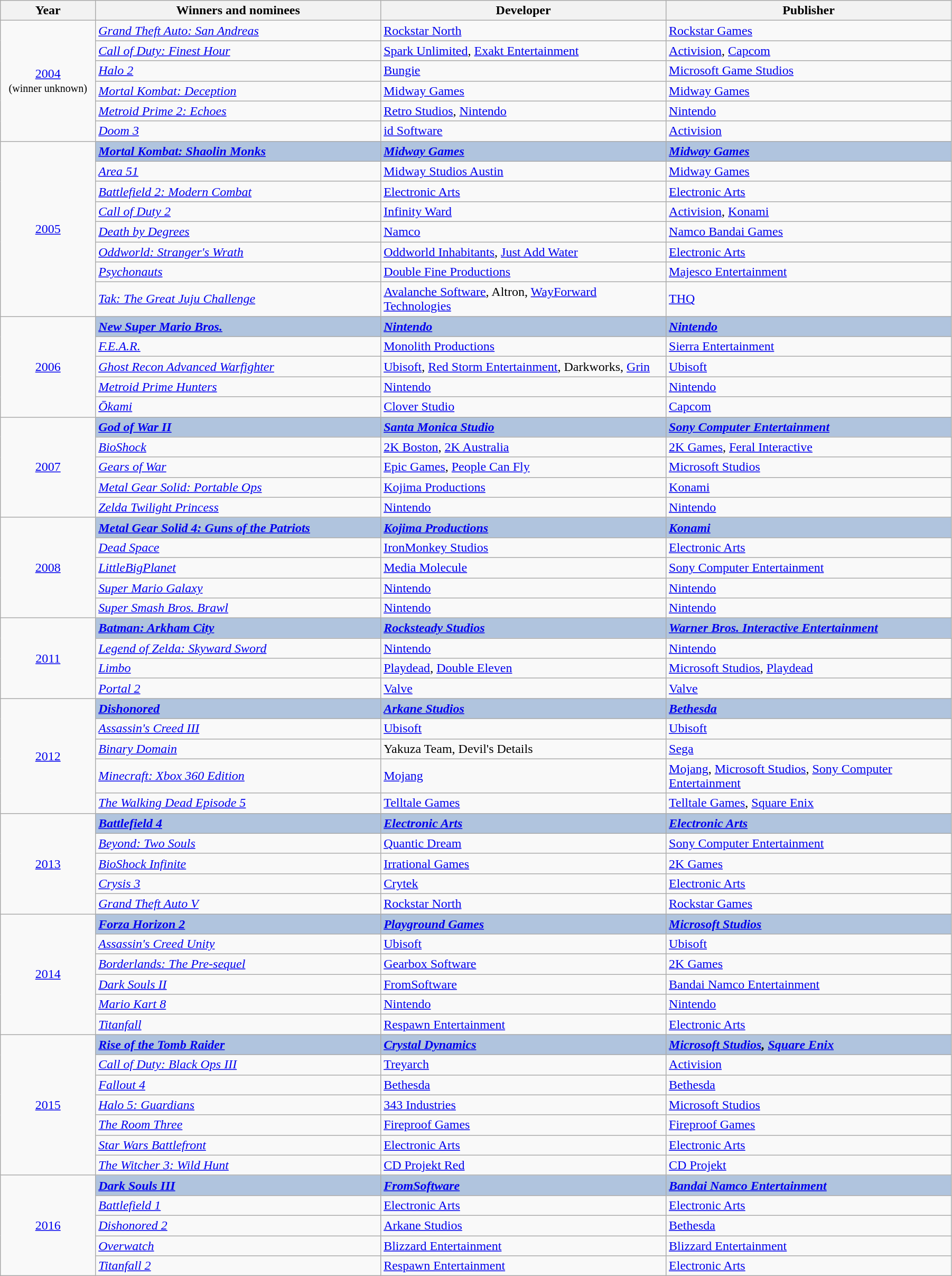<table class="wikitable" width="95%" cellpadding="5">
<tr>
<th width="10%">Year</th>
<th width="30%">Winners and nominees</th>
<th width="30%">Developer</th>
<th width="30%">Publisher</th>
</tr>
<tr>
<td rowspan="6" style="text-align:center;"><a href='#'>2004</a> <br><small>(winner unknown)</small></td>
<td><em><a href='#'>Grand Theft Auto: San Andreas</a></em></td>
<td><a href='#'>Rockstar North</a></td>
<td><a href='#'>Rockstar Games</a></td>
</tr>
<tr>
<td><em><a href='#'>Call of Duty: Finest Hour</a></em></td>
<td><a href='#'>Spark Unlimited</a>, <a href='#'>Exakt Entertainment</a></td>
<td><a href='#'>Activision</a>, <a href='#'>Capcom</a></td>
</tr>
<tr>
<td><em><a href='#'>Halo 2</a></em></td>
<td><a href='#'>Bungie</a></td>
<td><a href='#'>Microsoft Game Studios</a></td>
</tr>
<tr>
<td><em><a href='#'>Mortal Kombat: Deception</a></em></td>
<td><a href='#'>Midway Games</a></td>
<td><a href='#'>Midway Games</a></td>
</tr>
<tr>
<td><em><a href='#'>Metroid Prime 2: Echoes</a></em></td>
<td><a href='#'>Retro Studios</a>, <a href='#'>Nintendo</a></td>
<td><a href='#'>Nintendo</a></td>
</tr>
<tr>
<td><em><a href='#'>Doom 3</a></em></td>
<td><a href='#'>id Software</a></td>
<td><a href='#'>Activision</a></td>
</tr>
<tr>
<td rowspan="8" style="text-align:center;"><a href='#'>2005</a></td>
<td style="background:#B0C4DE;"><strong><em><a href='#'>Mortal Kombat: Shaolin Monks</a></em></strong></td>
<td style="background:#B0C4DE;"><strong><em><a href='#'>Midway Games</a></em></strong></td>
<td style="background:#B0C4DE;"><strong><em><a href='#'>Midway Games</a></em></strong></td>
</tr>
<tr>
<td><em><a href='#'>Area 51</a></em></td>
<td><a href='#'>Midway Studios Austin</a></td>
<td><a href='#'>Midway Games</a></td>
</tr>
<tr>
<td><em><a href='#'>Battlefield 2: Modern Combat</a></em></td>
<td><a href='#'>Electronic Arts</a></td>
<td><a href='#'>Electronic Arts</a></td>
</tr>
<tr>
<td><em><a href='#'>Call of Duty 2</a></em></td>
<td><a href='#'>Infinity Ward</a></td>
<td><a href='#'>Activision</a>, <a href='#'>Konami</a></td>
</tr>
<tr>
<td><em><a href='#'>Death by Degrees</a></em></td>
<td><a href='#'>Namco</a></td>
<td><a href='#'>Namco Bandai Games</a></td>
</tr>
<tr>
<td><em><a href='#'>Oddworld: Stranger's Wrath</a></em></td>
<td><a href='#'>Oddworld Inhabitants</a>, <a href='#'>Just Add Water</a></td>
<td><a href='#'>Electronic Arts</a></td>
</tr>
<tr>
<td><em><a href='#'>Psychonauts</a></em></td>
<td><a href='#'>Double Fine Productions</a></td>
<td><a href='#'>Majesco Entertainment</a></td>
</tr>
<tr>
<td><em><a href='#'>Tak: The Great Juju Challenge</a></em></td>
<td><a href='#'>Avalanche Software</a>, Altron, <a href='#'>WayForward Technologies</a></td>
<td><a href='#'>THQ</a></td>
</tr>
<tr>
<td rowspan="5" style="text-align:center;"><a href='#'>2006</a></td>
<td style="background:#B0C4DE;"><strong><em><a href='#'>New Super Mario Bros.</a></em></strong></td>
<td style="background:#B0C4DE;"><strong><em><a href='#'>Nintendo</a></em></strong></td>
<td style="background:#B0C4DE;"><strong><em><a href='#'>Nintendo</a></em></strong></td>
</tr>
<tr>
<td><em><a href='#'>F.E.A.R.</a></em></td>
<td><a href='#'>Monolith Productions</a></td>
<td><a href='#'>Sierra Entertainment</a></td>
</tr>
<tr>
<td><em><a href='#'>Ghost Recon Advanced Warfighter</a></em></td>
<td><a href='#'>Ubisoft</a>, <a href='#'>Red Storm Entertainment</a>, Darkworks, <a href='#'>Grin</a></td>
<td><a href='#'>Ubisoft</a></td>
</tr>
<tr>
<td><em><a href='#'>Metroid Prime Hunters</a></em></td>
<td><a href='#'>Nintendo</a></td>
<td><a href='#'>Nintendo</a></td>
</tr>
<tr>
<td><em><a href='#'>Ōkami</a></em></td>
<td><a href='#'>Clover Studio</a></td>
<td><a href='#'>Capcom</a></td>
</tr>
<tr>
<td rowspan="5" style="text-align:center;"><a href='#'>2007</a></td>
<td style="background:#B0C4DE;"><strong><em><a href='#'>God of War II</a></em></strong></td>
<td style="background:#B0C4DE;"><strong><em><a href='#'>Santa Monica Studio</a></em></strong></td>
<td style="background:#B0C4DE;"><strong><em><a href='#'>Sony Computer Entertainment</a></em></strong></td>
</tr>
<tr>
<td><em><a href='#'>BioShock</a></em></td>
<td><a href='#'>2K Boston</a>, <a href='#'>2K Australia</a></td>
<td><a href='#'>2K Games</a>, <a href='#'>Feral Interactive</a></td>
</tr>
<tr>
<td><em><a href='#'>Gears of War</a></em></td>
<td><a href='#'>Epic Games</a>, <a href='#'>People Can Fly</a></td>
<td><a href='#'>Microsoft Studios</a></td>
</tr>
<tr>
<td><em><a href='#'>Metal Gear Solid: Portable Ops</a></em></td>
<td><a href='#'>Kojima Productions</a></td>
<td><a href='#'>Konami</a></td>
</tr>
<tr>
<td><em><a href='#'>Zelda Twilight Princess</a></em></td>
<td><a href='#'>Nintendo</a></td>
<td><a href='#'>Nintendo</a></td>
</tr>
<tr>
<td rowspan="5" style="text-align:center;"><a href='#'>2008</a></td>
<td style="background:#B0C4DE;"><strong><em><a href='#'>Metal Gear Solid 4: Guns of the Patriots</a></em></strong></td>
<td style="background:#B0C4DE;"><strong><em><a href='#'>Kojima Productions</a></em></strong></td>
<td style="background:#B0C4DE;"><strong><em><a href='#'>Konami</a></em></strong></td>
</tr>
<tr>
<td><em><a href='#'>Dead Space</a></em></td>
<td><a href='#'>IronMonkey Studios</a></td>
<td><a href='#'>Electronic Arts</a></td>
</tr>
<tr>
<td><em><a href='#'>LittleBigPlanet</a></em></td>
<td><a href='#'>Media Molecule</a></td>
<td><a href='#'>Sony Computer Entertainment</a></td>
</tr>
<tr>
<td><em><a href='#'>Super Mario Galaxy</a></em></td>
<td><a href='#'>Nintendo</a></td>
<td><a href='#'>Nintendo</a></td>
</tr>
<tr>
<td><em><a href='#'>Super Smash Bros. Brawl</a></em></td>
<td><a href='#'>Nintendo</a></td>
<td><a href='#'>Nintendo</a></td>
</tr>
<tr>
<td rowspan="4" style="text-align:center;"><a href='#'>2011</a></td>
<td style="background:#B0C4DE;"><strong><em><a href='#'>Batman: Arkham City</a></em></strong></td>
<td style="background:#B0C4DE;"><strong><em><a href='#'>Rocksteady Studios</a></em></strong></td>
<td style="background:#B0C4DE;"><strong><em><a href='#'>Warner Bros. Interactive Entertainment</a></em></strong></td>
</tr>
<tr>
<td><em><a href='#'>Legend of Zelda: Skyward Sword</a></em></td>
<td><a href='#'>Nintendo</a></td>
<td><a href='#'>Nintendo</a></td>
</tr>
<tr>
<td><em><a href='#'>Limbo</a></em></td>
<td><a href='#'>Playdead</a>, <a href='#'>Double Eleven</a></td>
<td><a href='#'>Microsoft Studios</a>, <a href='#'>Playdead</a></td>
</tr>
<tr>
<td><em><a href='#'>Portal 2</a></em></td>
<td><a href='#'>Valve</a></td>
<td><a href='#'>Valve</a></td>
</tr>
<tr>
<td rowspan="5" style="text-align:center;"><a href='#'>2012</a></td>
<td style="background:#B0C4DE;"><strong><em><a href='#'>Dishonored</a></em></strong></td>
<td style="background:#B0C4DE;"><strong><em><a href='#'>Arkane Studios</a></em></strong></td>
<td style="background:#B0C4DE;"><strong><em><a href='#'>Bethesda</a></em></strong></td>
</tr>
<tr>
<td><em><a href='#'>Assassin's Creed III</a></em></td>
<td><a href='#'>Ubisoft</a></td>
<td><a href='#'>Ubisoft</a></td>
</tr>
<tr>
<td><em><a href='#'>Binary Domain</a></em></td>
<td>Yakuza Team, Devil's Details</td>
<td><a href='#'>Sega</a></td>
</tr>
<tr>
<td><em><a href='#'>Minecraft: Xbox 360 Edition</a></em></td>
<td><a href='#'>Mojang</a></td>
<td><a href='#'>Mojang</a>, <a href='#'>Microsoft Studios</a>, <a href='#'>Sony Computer Entertainment</a></td>
</tr>
<tr>
<td><em><a href='#'>The Walking Dead Episode 5</a></em></td>
<td><a href='#'>Telltale Games</a></td>
<td><a href='#'>Telltale Games</a>, <a href='#'>Square Enix</a></td>
</tr>
<tr>
<td rowspan="5" style="text-align:center;"><a href='#'>2013</a></td>
<td style="background:#B0C4DE;"><strong><em><a href='#'>Battlefield 4</a></em></strong></td>
<td style="background:#B0C4DE;"><strong><em><a href='#'>Electronic Arts</a></em></strong></td>
<td style="background:#B0C4DE;"><strong><em><a href='#'>Electronic Arts</a></em></strong></td>
</tr>
<tr>
<td><em><a href='#'>Beyond: Two Souls</a></em></td>
<td><a href='#'>Quantic Dream</a></td>
<td><a href='#'>Sony Computer Entertainment</a></td>
</tr>
<tr>
<td><em><a href='#'>BioShock Infinite</a></em></td>
<td><a href='#'>Irrational Games</a></td>
<td><a href='#'>2K Games</a></td>
</tr>
<tr>
<td><em><a href='#'>Crysis 3</a></em></td>
<td><a href='#'>Crytek</a></td>
<td><a href='#'>Electronic Arts</a></td>
</tr>
<tr>
<td><em><a href='#'>Grand Theft Auto V</a></em></td>
<td><a href='#'>Rockstar North</a></td>
<td><a href='#'>Rockstar Games</a></td>
</tr>
<tr>
<td rowspan="6" style="text-align:center;"><a href='#'>2014</a></td>
<td style="background:#B0C4DE;"><strong><em><a href='#'>Forza Horizon 2</a></em></strong></td>
<td style="background:#B0C4DE;"><strong><em><a href='#'>Playground Games</a></em></strong></td>
<td style="background:#B0C4DE;"><strong><em><a href='#'>Microsoft Studios</a></em></strong></td>
</tr>
<tr>
<td><em><a href='#'>Assassin's Creed Unity</a></em></td>
<td><a href='#'>Ubisoft</a></td>
<td><a href='#'>Ubisoft</a></td>
</tr>
<tr>
<td><em><a href='#'>Borderlands: The Pre-sequel</a></em></td>
<td><a href='#'>Gearbox Software</a></td>
<td><a href='#'>2K Games</a></td>
</tr>
<tr>
<td><em><a href='#'>Dark Souls II</a></em></td>
<td><a href='#'>FromSoftware</a></td>
<td><a href='#'>Bandai Namco Entertainment</a></td>
</tr>
<tr>
<td><em><a href='#'>Mario Kart 8</a></em></td>
<td><a href='#'>Nintendo</a></td>
<td><a href='#'>Nintendo</a></td>
</tr>
<tr>
<td><em><a href='#'>Titanfall</a></em></td>
<td><a href='#'>Respawn Entertainment</a></td>
<td><a href='#'>Electronic Arts</a></td>
</tr>
<tr>
<td rowspan="7" style="text-align:center;"><a href='#'>2015</a></td>
<td style="background:#B0C4DE;"><strong><em><a href='#'>Rise of the Tomb Raider</a></em></strong></td>
<td style="background:#B0C4DE;"><strong><em><a href='#'>Crystal Dynamics</a></em></strong></td>
<td style="background:#B0C4DE;"><strong><em><a href='#'>Microsoft Studios</a>, <a href='#'>Square Enix</a></em></strong></td>
</tr>
<tr>
<td><em><a href='#'>Call of Duty: Black Ops III</a></em></td>
<td><a href='#'>Treyarch</a></td>
<td><a href='#'>Activision</a></td>
</tr>
<tr>
<td><em><a href='#'>Fallout 4</a></em></td>
<td><a href='#'>Bethesda</a></td>
<td><a href='#'>Bethesda</a></td>
</tr>
<tr>
<td><em><a href='#'>Halo 5: Guardians</a></em></td>
<td><a href='#'>343 Industries</a></td>
<td><a href='#'>Microsoft Studios</a></td>
</tr>
<tr>
<td><em><a href='#'>The Room Three</a></em></td>
<td><a href='#'>Fireproof Games</a></td>
<td><a href='#'>Fireproof Games</a></td>
</tr>
<tr>
<td><em><a href='#'>Star Wars Battlefront</a></em></td>
<td><a href='#'>Electronic Arts</a></td>
<td><a href='#'>Electronic Arts</a></td>
</tr>
<tr>
<td><em><a href='#'>The Witcher 3: Wild Hunt</a></em></td>
<td><a href='#'>CD Projekt Red</a></td>
<td><a href='#'>CD Projekt</a></td>
</tr>
<tr>
<td rowspan="5" style="text-align:center;"><a href='#'>2016</a></td>
<td style="background:#B0C4DE;"><strong><em><a href='#'>Dark Souls III</a></em></strong></td>
<td style="background:#B0C4DE;"><strong><em><a href='#'>FromSoftware</a></em></strong></td>
<td style="background:#B0C4DE;"><strong><em><a href='#'>Bandai Namco Entertainment</a></em></strong></td>
</tr>
<tr>
<td><em><a href='#'>Battlefield 1</a></em></td>
<td><a href='#'>Electronic Arts</a></td>
<td><a href='#'>Electronic Arts</a></td>
</tr>
<tr>
<td><em><a href='#'>Dishonored 2</a></em></td>
<td><a href='#'>Arkane Studios</a></td>
<td><a href='#'>Bethesda</a></td>
</tr>
<tr>
<td><em><a href='#'>Overwatch</a></em></td>
<td><a href='#'>Blizzard Entertainment</a></td>
<td><a href='#'>Blizzard Entertainment</a></td>
</tr>
<tr>
<td><em><a href='#'>Titanfall 2</a></em></td>
<td><a href='#'>Respawn Entertainment</a></td>
<td><a href='#'>Electronic Arts</a></td>
</tr>
</table>
